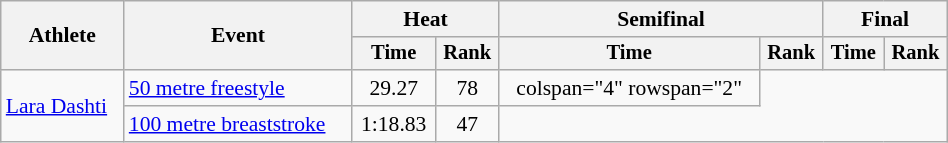<table class="wikitable" style="text-align:center; font-size:90%; width:50%;">
<tr>
<th rowspan="2">Athlete</th>
<th rowspan="2">Event</th>
<th colspan="2">Heat</th>
<th colspan="2">Semifinal</th>
<th colspan="2">Final</th>
</tr>
<tr style="font-size:95%">
<th>Time</th>
<th>Rank</th>
<th>Time</th>
<th>Rank</th>
<th>Time</th>
<th>Rank</th>
</tr>
<tr>
<td align=left rowspan=2><a href='#'>Lara Dashti</a></td>
<td align=left><a href='#'>50 metre freestyle</a></td>
<td>29.27</td>
<td>78</td>
<td>colspan="4" rowspan="2" </td>
</tr>
<tr>
<td align=left><a href='#'>100 metre breaststroke</a></td>
<td>1:18.83</td>
<td>47</td>
</tr>
</table>
